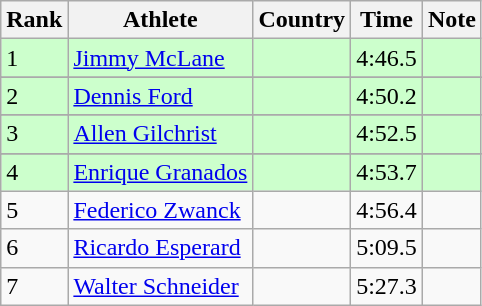<table class="wikitable sortable">
<tr>
<th>Rank</th>
<th>Athlete</th>
<th>Country</th>
<th>Time</th>
<th>Note</th>
</tr>
<tr bgcolor=#CCFFCC>
<td>1</td>
<td><a href='#'>Jimmy McLane</a></td>
<td></td>
<td>4:46.5</td>
<td></td>
</tr>
<tr>
</tr>
<tr bgcolor=#CCFFCC>
<td>2</td>
<td><a href='#'>Dennis Ford</a></td>
<td></td>
<td>4:50.2</td>
<td></td>
</tr>
<tr>
</tr>
<tr bgcolor=#CCFFCC>
<td>3</td>
<td><a href='#'>Allen Gilchrist</a></td>
<td></td>
<td>4:52.5</td>
<td></td>
</tr>
<tr>
</tr>
<tr bgcolor=#CCFFCC>
<td>4</td>
<td><a href='#'>Enrique Granados</a></td>
<td></td>
<td>4:53.7</td>
<td></td>
</tr>
<tr>
<td>5</td>
<td><a href='#'>Federico Zwanck</a></td>
<td></td>
<td>4:56.4</td>
<td></td>
</tr>
<tr>
<td>6</td>
<td><a href='#'>Ricardo Esperard</a></td>
<td></td>
<td>5:09.5</td>
<td></td>
</tr>
<tr>
<td>7</td>
<td><a href='#'>Walter Schneider</a></td>
<td></td>
<td>5:27.3</td>
<td></td>
</tr>
</table>
